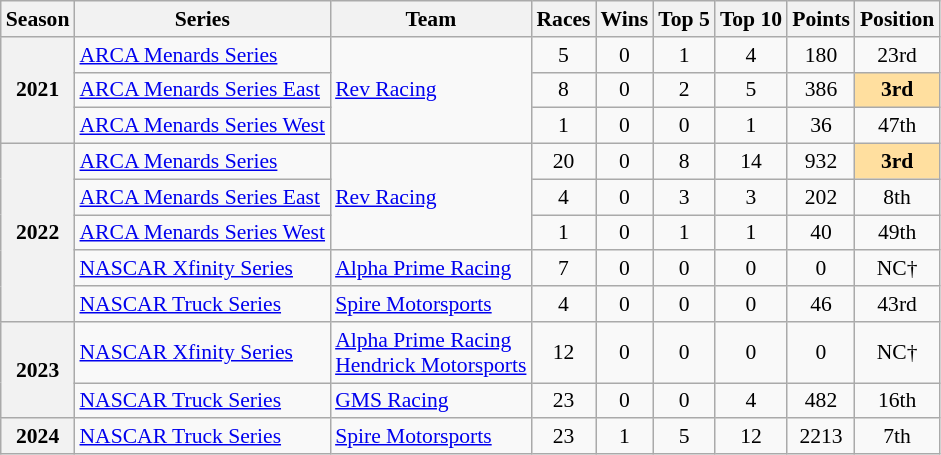<table class="wikitable" style="font-size: 90%; text-align:center">
<tr>
<th>Season</th>
<th>Series</th>
<th>Team</th>
<th>Races</th>
<th>Wins</th>
<th>Top 5</th>
<th>Top 10</th>
<th>Points</th>
<th>Position</th>
</tr>
<tr>
<th rowspan=3>2021</th>
<td align=left><a href='#'>ARCA Menards Series</a></td>
<td rowspan=3 align=left><a href='#'>Rev Racing</a></td>
<td>5</td>
<td>0</td>
<td>1</td>
<td>4</td>
<td>180</td>
<td>23rd</td>
</tr>
<tr>
<td align=left><a href='#'>ARCA Menards Series East</a></td>
<td>8</td>
<td>0</td>
<td>2</td>
<td>5</td>
<td>386</td>
<td style="background:#FFDF9F;"><strong>3rd</strong></td>
</tr>
<tr>
<td align=left><a href='#'>ARCA Menards Series West</a></td>
<td>1</td>
<td>0</td>
<td>0</td>
<td>1</td>
<td>36</td>
<td>47th</td>
</tr>
<tr>
<th rowspan=5>2022</th>
<td align=left><a href='#'>ARCA Menards Series</a></td>
<td rowspan=3 align=left><a href='#'>Rev Racing</a></td>
<td>20</td>
<td>0</td>
<td>8</td>
<td>14</td>
<td>932</td>
<td style="background:#FFDF9F;"><strong>3rd</strong></td>
</tr>
<tr>
<td align=left><a href='#'>ARCA Menards Series East</a></td>
<td>4</td>
<td>0</td>
<td>3</td>
<td>3</td>
<td>202</td>
<td>8th</td>
</tr>
<tr>
<td align=left><a href='#'>ARCA Menards Series West</a></td>
<td>1</td>
<td>0</td>
<td>1</td>
<td>1</td>
<td>40</td>
<td>49th</td>
</tr>
<tr>
<td align=left><a href='#'>NASCAR Xfinity Series</a></td>
<td align=left><a href='#'>Alpha Prime Racing</a></td>
<td>7</td>
<td>0</td>
<td>0</td>
<td>0</td>
<td>0</td>
<td>NC†</td>
</tr>
<tr>
<td align=left><a href='#'>NASCAR Truck Series</a></td>
<td align=left><a href='#'>Spire Motorsports</a></td>
<td>4</td>
<td>0</td>
<td>0</td>
<td>0</td>
<td>46</td>
<td>43rd</td>
</tr>
<tr>
<th rowspan=2>2023</th>
<td align=left><a href='#'>NASCAR Xfinity Series</a></td>
<td align=left><a href='#'>Alpha Prime Racing</a> <br> <a href='#'>Hendrick Motorsports</a></td>
<td>12</td>
<td>0</td>
<td>0</td>
<td>0</td>
<td>0</td>
<td>NC†</td>
</tr>
<tr>
<td align=left><a href='#'>NASCAR Truck Series</a></td>
<td align=left><a href='#'>GMS Racing</a></td>
<td>23</td>
<td>0</td>
<td>0</td>
<td>4</td>
<td>482</td>
<td>16th</td>
</tr>
<tr>
<th>2024</th>
<td align=left><a href='#'>NASCAR Truck Series</a></td>
<td align=left><a href='#'>Spire Motorsports</a></td>
<td>23</td>
<td>1</td>
<td>5</td>
<td>12</td>
<td>2213</td>
<td>7th</td>
</tr>
</table>
